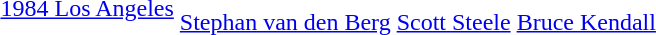<table>
<tr>
<td><a href='#'>1984 Los Angeles</a> <br> </td>
<td><br><a href='#'>Stephan van den Berg</a></td>
<td><br><a href='#'>Scott Steele</a></td>
<td><br><a href='#'>Bruce Kendall</a></td>
</tr>
</table>
